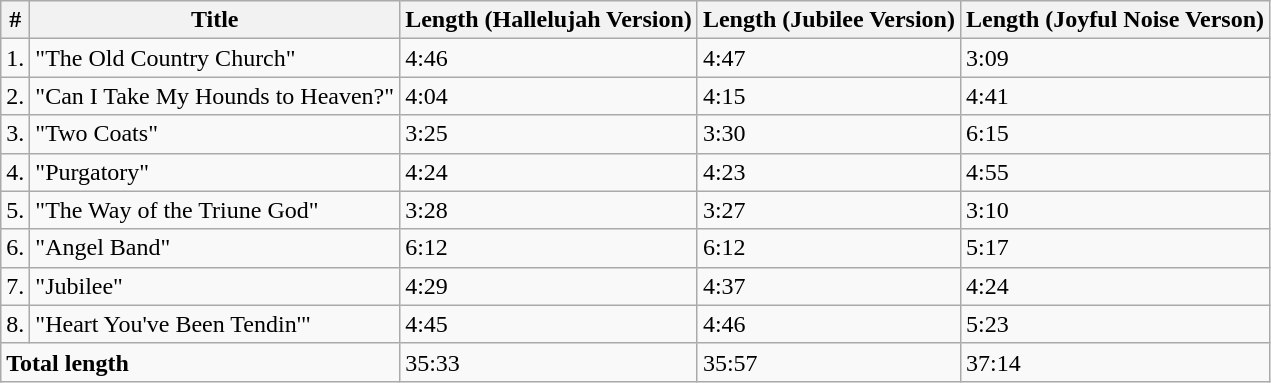<table class="wikitable">
<tr>
<th>#</th>
<th>Title</th>
<th>Length (Hallelujah Version)</th>
<th>Length (Jubilee Version)</th>
<th>Length (Joyful Noise Verson)</th>
</tr>
<tr>
<td>1.</td>
<td>"The Old Country Church"</td>
<td>4:46</td>
<td>4:47</td>
<td>3:09</td>
</tr>
<tr>
<td>2.</td>
<td>"Can I Take My Hounds to Heaven?"</td>
<td>4:04</td>
<td>4:15</td>
<td>4:41</td>
</tr>
<tr>
<td>3.</td>
<td>"Two Coats"</td>
<td>3:25</td>
<td>3:30</td>
<td>6:15</td>
</tr>
<tr>
<td>4.</td>
<td>"Purgatory"</td>
<td>4:24</td>
<td>4:23</td>
<td>4:55</td>
</tr>
<tr>
<td>5.</td>
<td>"The Way of the Triune God"</td>
<td>3:28</td>
<td>3:27</td>
<td>3:10</td>
</tr>
<tr>
<td>6.</td>
<td>"Angel Band"</td>
<td>6:12</td>
<td>6:12</td>
<td>5:17</td>
</tr>
<tr>
<td>7.</td>
<td>"Jubilee"</td>
<td>4:29</td>
<td>4:37</td>
<td>4:24</td>
</tr>
<tr>
<td>8.</td>
<td>"Heart You've Been Tendin'"</td>
<td>4:45</td>
<td>4:46</td>
<td>5:23</td>
</tr>
<tr>
<td colspan="2"><strong>Total length</strong></td>
<td>35:33</td>
<td>35:57</td>
<td>37:14</td>
</tr>
</table>
